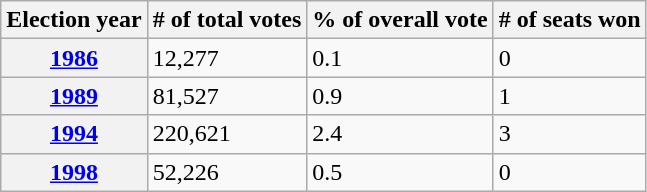<table class="wikitable">
<tr>
<th>Election year</th>
<th># of total votes</th>
<th>% of overall vote</th>
<th># of seats won</th>
</tr>
<tr>
<th><a href='#'>1986</a></th>
<td align="left">12,277</td>
<td align="left">0.1</td>
<td align="left">0</td>
</tr>
<tr>
<th><a href='#'>1989</a></th>
<td align="left">81,527</td>
<td align="left">0.9</td>
<td align="left">1</td>
</tr>
<tr>
<th><a href='#'>1994</a></th>
<td align="left">220,621</td>
<td align="left">2.4</td>
<td align="left">3</td>
</tr>
<tr>
<th><a href='#'>1998</a></th>
<td align="left">52,226</td>
<td align="left">0.5</td>
<td align="left">0</td>
</tr>
</table>
